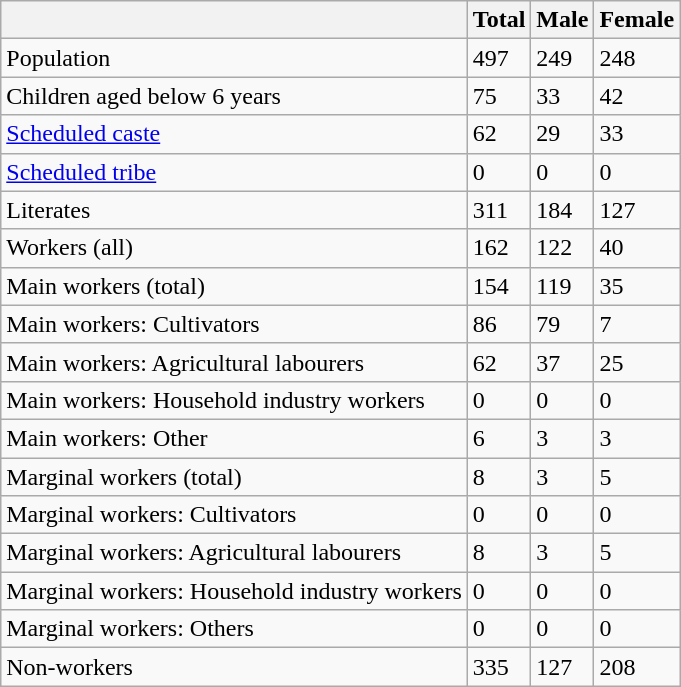<table class="wikitable sortable">
<tr>
<th></th>
<th>Total</th>
<th>Male</th>
<th>Female</th>
</tr>
<tr>
<td>Population</td>
<td>497</td>
<td>249</td>
<td>248</td>
</tr>
<tr>
<td>Children aged below 6 years</td>
<td>75</td>
<td>33</td>
<td>42</td>
</tr>
<tr>
<td><a href='#'>Scheduled caste</a></td>
<td>62</td>
<td>29</td>
<td>33</td>
</tr>
<tr>
<td><a href='#'>Scheduled tribe</a></td>
<td>0</td>
<td>0</td>
<td>0</td>
</tr>
<tr>
<td>Literates</td>
<td>311</td>
<td>184</td>
<td>127</td>
</tr>
<tr>
<td>Workers (all)</td>
<td>162</td>
<td>122</td>
<td>40</td>
</tr>
<tr>
<td>Main workers (total)</td>
<td>154</td>
<td>119</td>
<td>35</td>
</tr>
<tr>
<td>Main workers: Cultivators</td>
<td>86</td>
<td>79</td>
<td>7</td>
</tr>
<tr>
<td>Main workers: Agricultural labourers</td>
<td>62</td>
<td>37</td>
<td>25</td>
</tr>
<tr>
<td>Main workers: Household industry workers</td>
<td>0</td>
<td>0</td>
<td>0</td>
</tr>
<tr>
<td>Main workers: Other</td>
<td>6</td>
<td>3</td>
<td>3</td>
</tr>
<tr>
<td>Marginal workers (total)</td>
<td>8</td>
<td>3</td>
<td>5</td>
</tr>
<tr>
<td>Marginal workers: Cultivators</td>
<td>0</td>
<td>0</td>
<td>0</td>
</tr>
<tr>
<td>Marginal workers: Agricultural labourers</td>
<td>8</td>
<td>3</td>
<td>5</td>
</tr>
<tr>
<td>Marginal workers: Household industry workers</td>
<td>0</td>
<td>0</td>
<td>0</td>
</tr>
<tr>
<td>Marginal workers: Others</td>
<td>0</td>
<td>0</td>
<td>0</td>
</tr>
<tr>
<td>Non-workers</td>
<td>335</td>
<td>127</td>
<td>208</td>
</tr>
</table>
